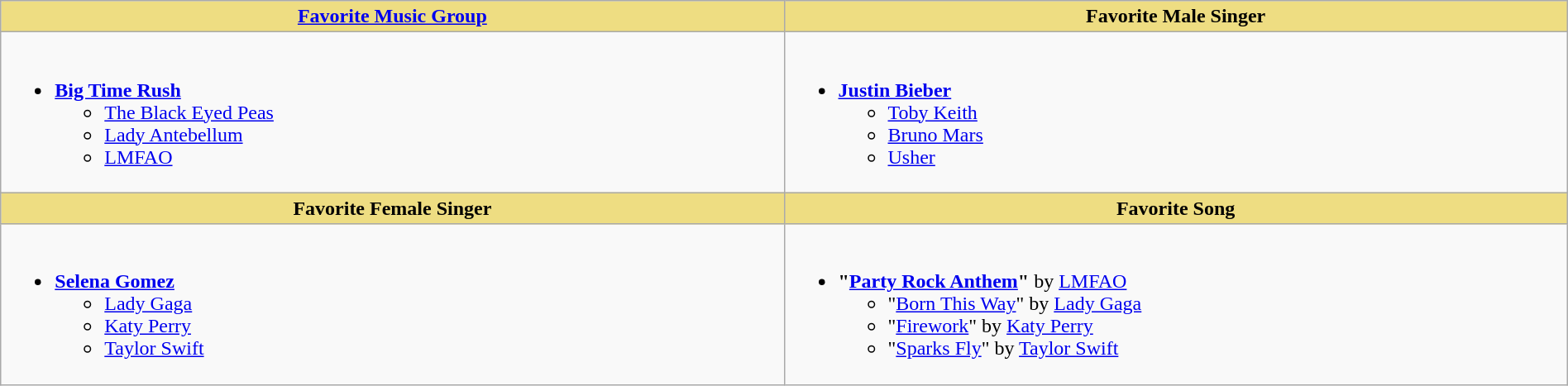<table class="wikitable" style="width:100%;">
<tr>
<th style="background:#EEDD82; width:50%"><a href='#'>Favorite Music Group</a></th>
<th style="background:#EEDD82; width:50%">Favorite Male Singer</th>
</tr>
<tr>
<td valign="top"><br><ul><li><strong><a href='#'>Big Time Rush</a></strong><ul><li><a href='#'>The Black Eyed Peas</a></li><li><a href='#'>Lady Antebellum</a></li><li><a href='#'>LMFAO</a></li></ul></li></ul></td>
<td valign="top"><br><ul><li><strong><a href='#'>Justin Bieber</a></strong><ul><li><a href='#'>Toby Keith</a></li><li><a href='#'>Bruno Mars</a></li><li><a href='#'>Usher</a></li></ul></li></ul></td>
</tr>
<tr>
<th style="background:#EEDD82; width:50%">Favorite Female Singer</th>
<th style="background:#EEDD82; width:50%">Favorite Song</th>
</tr>
<tr>
<td valign="top"><br><ul><li><strong><a href='#'>Selena Gomez</a></strong><ul><li><a href='#'>Lady Gaga</a></li><li><a href='#'>Katy Perry</a></li><li><a href='#'>Taylor Swift</a></li></ul></li></ul></td>
<td valign="top"><br><ul><li><strong>"<a href='#'>Party Rock Anthem</a>"</strong> by <a href='#'>LMFAO</a><ul><li>"<a href='#'>Born This Way</a>" by <a href='#'>Lady Gaga</a></li><li>"<a href='#'>Firework</a>" by <a href='#'>Katy Perry</a></li><li>"<a href='#'>Sparks Fly</a>" by <a href='#'>Taylor Swift</a></li></ul></li></ul></td>
</tr>
</table>
